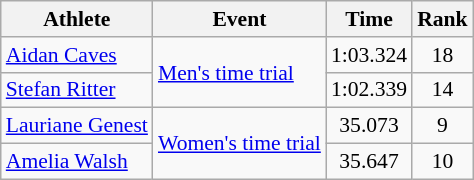<table class="wikitable" style="font-size:90%;">
<tr>
<th>Athlete</th>
<th>Event</th>
<th>Time</th>
<th>Rank</th>
</tr>
<tr align=center>
<td align=left><a href='#'>Aidan Caves</a></td>
<td align=left rowspan=2><a href='#'>Men's time trial</a></td>
<td>1:03.324</td>
<td>18</td>
</tr>
<tr align=center>
<td align=left><a href='#'>Stefan Ritter</a></td>
<td>1:02.339</td>
<td>14</td>
</tr>
<tr align=center>
<td align=left><a href='#'>Lauriane Genest</a></td>
<td align=left rowspan=2><a href='#'>Women's time trial</a></td>
<td>35.073</td>
<td>9</td>
</tr>
<tr align=center>
<td align=left><a href='#'>Amelia Walsh</a></td>
<td>35.647</td>
<td>10</td>
</tr>
</table>
